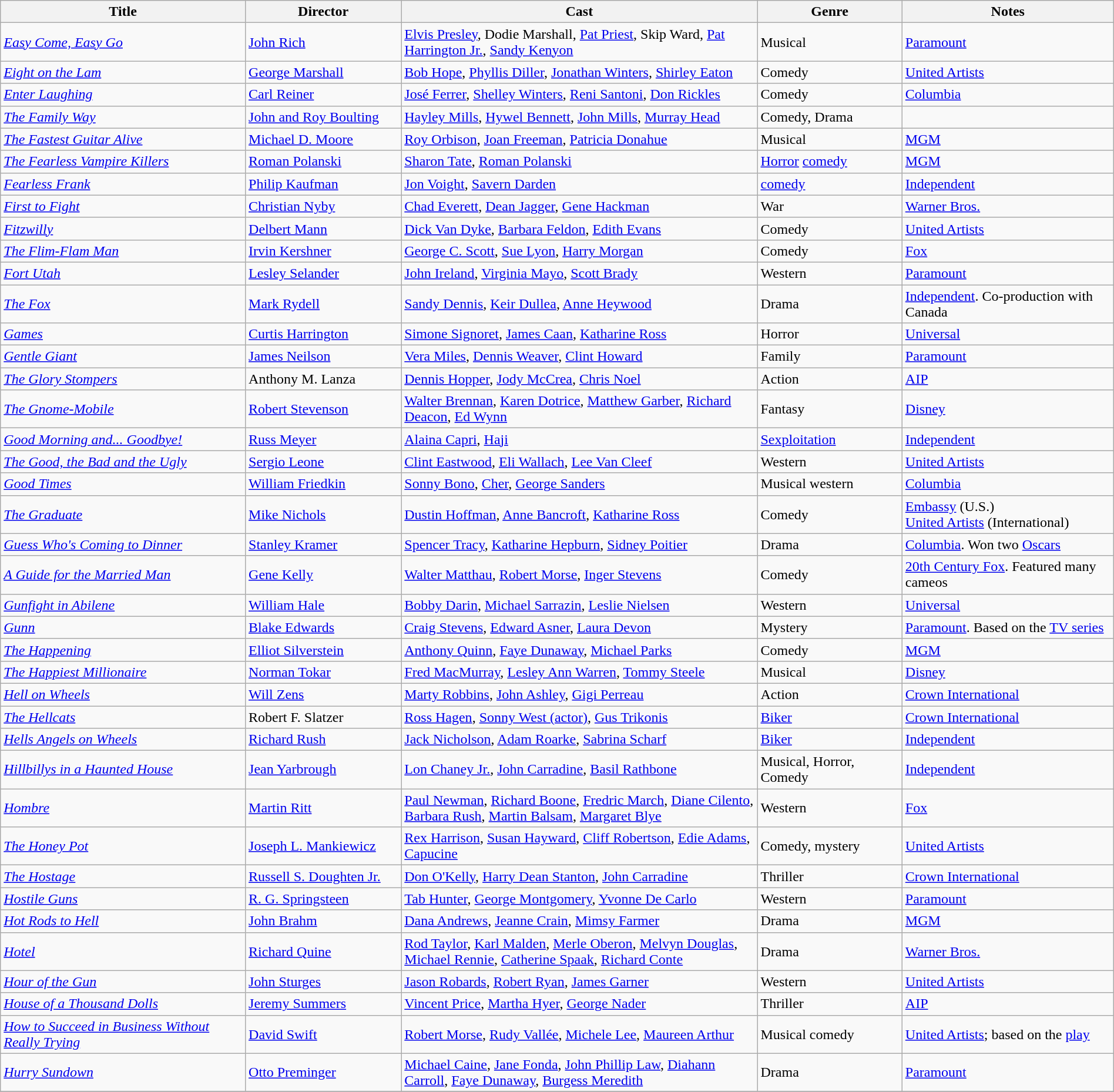<table class="wikitable" style="width:100%;">
<tr>
<th style="width:22%;">Title</th>
<th style="width:14%;">Director</th>
<th style="width:32%;">Cast</th>
<th style="width:13%;">Genre</th>
<th style="width:19%;">Notes</th>
</tr>
<tr>
<td><em><a href='#'>Easy Come, Easy Go</a></em></td>
<td><a href='#'>John Rich</a></td>
<td><a href='#'>Elvis Presley</a>, Dodie Marshall, <a href='#'>Pat Priest</a>, Skip Ward, <a href='#'>Pat Harrington Jr.</a>, <a href='#'>Sandy Kenyon</a></td>
<td>Musical</td>
<td><a href='#'>Paramount</a></td>
</tr>
<tr>
<td><em><a href='#'>Eight on the Lam</a></em></td>
<td><a href='#'>George Marshall</a></td>
<td><a href='#'>Bob Hope</a>, <a href='#'>Phyllis Diller</a>, <a href='#'>Jonathan Winters</a>, <a href='#'>Shirley Eaton</a></td>
<td>Comedy</td>
<td><a href='#'>United Artists</a></td>
</tr>
<tr>
<td><em><a href='#'>Enter Laughing</a></em></td>
<td><a href='#'>Carl Reiner</a></td>
<td><a href='#'>José Ferrer</a>, <a href='#'>Shelley Winters</a>, <a href='#'>Reni Santoni</a>, <a href='#'>Don Rickles</a></td>
<td>Comedy</td>
<td><a href='#'>Columbia</a></td>
</tr>
<tr>
<td><em><a href='#'>The Family Way</a></em></td>
<td><a href='#'>John and Roy Boulting</a></td>
<td><a href='#'>Hayley Mills</a>, <a href='#'>Hywel Bennett</a>, <a href='#'>John Mills</a>, <a href='#'>Murray Head</a></td>
<td>Comedy, Drama</td>
<td></td>
</tr>
<tr>
<td><em><a href='#'>The Fastest Guitar Alive</a></em></td>
<td><a href='#'>Michael D. Moore</a></td>
<td><a href='#'>Roy Orbison</a>, <a href='#'>Joan Freeman</a>, <a href='#'>Patricia Donahue</a></td>
<td>Musical</td>
<td><a href='#'>MGM</a></td>
</tr>
<tr>
<td><em><a href='#'>The Fearless Vampire Killers</a></em></td>
<td><a href='#'>Roman Polanski</a></td>
<td><a href='#'>Sharon Tate</a>, <a href='#'>Roman Polanski</a></td>
<td><a href='#'>Horror</a> <a href='#'>comedy</a></td>
<td><a href='#'>MGM</a></td>
</tr>
<tr>
<td><em><a href='#'>Fearless Frank</a></em></td>
<td><a href='#'>Philip Kaufman</a></td>
<td><a href='#'>Jon Voight</a>, <a href='#'>Savern Darden</a></td>
<td><a href='#'>comedy</a></td>
<td><a href='#'>Independent</a></td>
</tr>
<tr>
<td><em><a href='#'>First to Fight</a></em></td>
<td><a href='#'>Christian Nyby</a></td>
<td><a href='#'>Chad Everett</a>, <a href='#'>Dean Jagger</a>, <a href='#'>Gene Hackman</a></td>
<td>War</td>
<td><a href='#'>Warner Bros.</a></td>
</tr>
<tr>
<td><em><a href='#'>Fitzwilly</a></em></td>
<td><a href='#'>Delbert Mann</a></td>
<td><a href='#'>Dick Van Dyke</a>, <a href='#'>Barbara Feldon</a>, <a href='#'>Edith Evans</a></td>
<td>Comedy</td>
<td><a href='#'>United Artists</a></td>
</tr>
<tr>
<td><em><a href='#'>The Flim-Flam Man</a></em></td>
<td><a href='#'>Irvin Kershner</a></td>
<td><a href='#'>George C. Scott</a>, <a href='#'>Sue Lyon</a>, <a href='#'>Harry Morgan</a></td>
<td>Comedy</td>
<td><a href='#'>Fox</a></td>
</tr>
<tr>
<td><em><a href='#'>Fort Utah</a></em></td>
<td><a href='#'>Lesley Selander</a></td>
<td><a href='#'>John Ireland</a>, <a href='#'>Virginia Mayo</a>, <a href='#'>Scott Brady</a></td>
<td>Western</td>
<td><a href='#'>Paramount</a></td>
</tr>
<tr>
<td><em><a href='#'>The Fox</a></em></td>
<td><a href='#'>Mark Rydell</a></td>
<td><a href='#'>Sandy Dennis</a>, <a href='#'>Keir Dullea</a>, <a href='#'>Anne Heywood</a></td>
<td>Drama</td>
<td><a href='#'>Independent</a>. Co-production with Canada</td>
</tr>
<tr>
<td><em><a href='#'>Games</a></em></td>
<td><a href='#'>Curtis Harrington</a></td>
<td><a href='#'>Simone Signoret</a>, <a href='#'>James Caan</a>, <a href='#'>Katharine Ross</a></td>
<td>Horror</td>
<td><a href='#'>Universal</a></td>
</tr>
<tr>
<td><em><a href='#'>Gentle Giant</a></em></td>
<td><a href='#'>James Neilson</a></td>
<td><a href='#'>Vera Miles</a>, <a href='#'>Dennis Weaver</a>, <a href='#'>Clint Howard</a></td>
<td>Family</td>
<td><a href='#'>Paramount</a></td>
</tr>
<tr>
<td><em><a href='#'>The Glory Stompers</a></em></td>
<td>Anthony M. Lanza</td>
<td><a href='#'>Dennis Hopper</a>, <a href='#'>Jody McCrea</a>, <a href='#'>Chris Noel</a></td>
<td>Action</td>
<td><a href='#'>AIP</a></td>
</tr>
<tr>
<td><em><a href='#'>The Gnome-Mobile</a></em></td>
<td><a href='#'>Robert Stevenson</a></td>
<td><a href='#'>Walter Brennan</a>, <a href='#'>Karen Dotrice</a>, <a href='#'>Matthew Garber</a>, <a href='#'>Richard Deacon</a>, <a href='#'>Ed Wynn</a></td>
<td>Fantasy</td>
<td><a href='#'>Disney</a></td>
</tr>
<tr>
<td><em><a href='#'>Good Morning and... Goodbye!</a></em></td>
<td><a href='#'>Russ Meyer</a></td>
<td><a href='#'>Alaina Capri</a>, <a href='#'>Haji</a></td>
<td><a href='#'>Sexploitation</a></td>
<td><a href='#'>Independent</a></td>
</tr>
<tr>
<td><em><a href='#'>The Good, the Bad and the Ugly</a></em></td>
<td><a href='#'>Sergio Leone</a></td>
<td><a href='#'>Clint Eastwood</a>, <a href='#'>Eli Wallach</a>, <a href='#'>Lee Van Cleef</a></td>
<td>Western</td>
<td><a href='#'>United Artists</a></td>
</tr>
<tr>
<td><em><a href='#'>Good Times</a></em></td>
<td><a href='#'>William Friedkin</a></td>
<td><a href='#'>Sonny Bono</a>, <a href='#'>Cher</a>, <a href='#'>George Sanders</a></td>
<td>Musical western</td>
<td><a href='#'>Columbia</a></td>
</tr>
<tr>
<td><em><a href='#'>The Graduate</a></em></td>
<td><a href='#'>Mike Nichols</a></td>
<td><a href='#'>Dustin Hoffman</a>, <a href='#'>Anne Bancroft</a>, <a href='#'>Katharine Ross</a></td>
<td>Comedy</td>
<td><a href='#'>Embassy</a> (U.S.)<br><a href='#'>United Artists</a> (International)</td>
</tr>
<tr>
<td><em><a href='#'>Guess Who's Coming to Dinner</a></em></td>
<td><a href='#'>Stanley Kramer</a></td>
<td><a href='#'>Spencer Tracy</a>, <a href='#'>Katharine Hepburn</a>, <a href='#'>Sidney Poitier</a></td>
<td>Drama</td>
<td><a href='#'>Columbia</a>. Won two <a href='#'>Oscars</a></td>
</tr>
<tr>
<td><em><a href='#'>A Guide for the Married Man</a></em></td>
<td><a href='#'>Gene Kelly</a></td>
<td><a href='#'>Walter Matthau</a>, <a href='#'>Robert Morse</a>, <a href='#'>Inger Stevens</a></td>
<td>Comedy</td>
<td><a href='#'>20th Century Fox</a>. Featured many cameos</td>
</tr>
<tr>
<td><em><a href='#'>Gunfight in Abilene</a></em></td>
<td><a href='#'>William Hale</a></td>
<td><a href='#'>Bobby Darin</a>, <a href='#'>Michael Sarrazin</a>, <a href='#'>Leslie Nielsen</a></td>
<td>Western</td>
<td><a href='#'>Universal</a></td>
</tr>
<tr>
<td><em><a href='#'>Gunn</a></em></td>
<td><a href='#'>Blake Edwards</a></td>
<td><a href='#'>Craig Stevens</a>, <a href='#'>Edward Asner</a>, <a href='#'>Laura Devon</a></td>
<td>Mystery</td>
<td><a href='#'>Paramount</a>. Based on the <a href='#'>TV series</a></td>
</tr>
<tr>
<td><em><a href='#'>The Happening</a></em></td>
<td><a href='#'>Elliot Silverstein</a></td>
<td><a href='#'>Anthony Quinn</a>, <a href='#'>Faye Dunaway</a>, <a href='#'>Michael Parks</a></td>
<td>Comedy</td>
<td><a href='#'>MGM</a></td>
</tr>
<tr>
<td><em><a href='#'>The Happiest Millionaire</a></em></td>
<td><a href='#'>Norman Tokar</a></td>
<td><a href='#'>Fred MacMurray</a>, <a href='#'>Lesley Ann Warren</a>, <a href='#'>Tommy Steele</a></td>
<td>Musical</td>
<td><a href='#'>Disney</a></td>
</tr>
<tr>
<td><em><a href='#'>Hell on Wheels</a></em></td>
<td><a href='#'>Will Zens</a></td>
<td><a href='#'>Marty Robbins</a>, <a href='#'>John Ashley</a>, <a href='#'>Gigi Perreau</a></td>
<td>Action</td>
<td><a href='#'>Crown International</a></td>
</tr>
<tr>
<td><em><a href='#'>The Hellcats</a></em></td>
<td>Robert F. Slatzer</td>
<td><a href='#'>Ross Hagen</a>, <a href='#'>Sonny West (actor)</a>, <a href='#'>Gus Trikonis</a></td>
<td><a href='#'>Biker</a></td>
<td><a href='#'>Crown International</a></td>
</tr>
<tr>
<td><em><a href='#'>Hells Angels on Wheels</a></em></td>
<td><a href='#'>Richard Rush</a></td>
<td><a href='#'>Jack Nicholson</a>, <a href='#'>Adam Roarke</a>, <a href='#'>Sabrina Scharf</a></td>
<td><a href='#'>Biker</a></td>
<td><a href='#'>Independent</a></td>
</tr>
<tr>
<td><em><a href='#'>Hillbillys in a Haunted House</a></em></td>
<td><a href='#'>Jean Yarbrough</a></td>
<td><a href='#'>Lon Chaney Jr.</a>, <a href='#'>John Carradine</a>, <a href='#'>Basil Rathbone</a></td>
<td>Musical, Horror, Comedy</td>
<td><a href='#'>Independent</a></td>
</tr>
<tr>
<td><em><a href='#'>Hombre</a></em></td>
<td><a href='#'>Martin Ritt</a></td>
<td><a href='#'>Paul Newman</a>, <a href='#'>Richard Boone</a>, <a href='#'>Fredric March</a>, <a href='#'>Diane Cilento</a>, <a href='#'>Barbara Rush</a>, <a href='#'>Martin Balsam</a>, <a href='#'>Margaret Blye</a></td>
<td>Western</td>
<td><a href='#'>Fox</a></td>
</tr>
<tr>
<td><em><a href='#'>The Honey Pot</a></em></td>
<td><a href='#'>Joseph L. Mankiewicz</a></td>
<td><a href='#'>Rex Harrison</a>, <a href='#'>Susan Hayward</a>, <a href='#'>Cliff Robertson</a>, <a href='#'>Edie Adams</a>, <a href='#'>Capucine</a></td>
<td>Comedy, mystery</td>
<td><a href='#'>United Artists</a></td>
</tr>
<tr>
<td><em><a href='#'>The Hostage</a></em></td>
<td><a href='#'>Russell S. Doughten Jr.</a></td>
<td><a href='#'>Don O'Kelly</a>, <a href='#'>Harry Dean Stanton</a>, <a href='#'>John Carradine</a></td>
<td>Thriller</td>
<td><a href='#'>Crown International</a></td>
</tr>
<tr>
<td><em><a href='#'>Hostile Guns</a></em></td>
<td><a href='#'>R. G. Springsteen</a></td>
<td><a href='#'>Tab Hunter</a>, <a href='#'>George Montgomery</a>, <a href='#'>Yvonne De Carlo</a></td>
<td>Western</td>
<td><a href='#'>Paramount</a></td>
</tr>
<tr>
<td><em><a href='#'>Hot Rods to Hell</a></em></td>
<td><a href='#'>John Brahm</a></td>
<td><a href='#'>Dana Andrews</a>, <a href='#'>Jeanne Crain</a>, <a href='#'>Mimsy Farmer</a></td>
<td>Drama</td>
<td><a href='#'>MGM</a></td>
</tr>
<tr>
<td><em><a href='#'>Hotel</a></em></td>
<td><a href='#'>Richard Quine</a></td>
<td><a href='#'>Rod Taylor</a>, <a href='#'>Karl Malden</a>, <a href='#'>Merle Oberon</a>, <a href='#'>Melvyn Douglas</a>, <a href='#'>Michael Rennie</a>, <a href='#'>Catherine Spaak</a>, <a href='#'>Richard Conte</a></td>
<td>Drama</td>
<td><a href='#'>Warner Bros.</a></td>
</tr>
<tr>
<td><em><a href='#'>Hour of the Gun</a></em></td>
<td><a href='#'>John Sturges</a></td>
<td><a href='#'>Jason Robards</a>, <a href='#'>Robert Ryan</a>, <a href='#'>James Garner</a></td>
<td>Western</td>
<td><a href='#'>United Artists</a></td>
</tr>
<tr>
<td><em><a href='#'>House of a Thousand Dolls</a></em></td>
<td><a href='#'>Jeremy Summers</a></td>
<td><a href='#'>Vincent Price</a>, <a href='#'>Martha Hyer</a>, <a href='#'>George Nader</a></td>
<td>Thriller</td>
<td><a href='#'>AIP</a></td>
</tr>
<tr>
<td><em><a href='#'>How to Succeed in Business Without Really Trying</a></em></td>
<td><a href='#'>David Swift</a></td>
<td><a href='#'>Robert Morse</a>, <a href='#'>Rudy Vallée</a>, <a href='#'>Michele Lee</a>, <a href='#'>Maureen Arthur</a></td>
<td>Musical comedy</td>
<td><a href='#'>United Artists</a>; based on the <a href='#'>play</a></td>
</tr>
<tr>
<td><em><a href='#'>Hurry Sundown</a></em></td>
<td><a href='#'>Otto Preminger</a></td>
<td><a href='#'>Michael Caine</a>, <a href='#'>Jane Fonda</a>, <a href='#'>John Phillip Law</a>, <a href='#'>Diahann Carroll</a>, <a href='#'>Faye Dunaway</a>, <a href='#'>Burgess Meredith</a></td>
<td>Drama</td>
<td><a href='#'>Paramount</a></td>
</tr>
<tr>
</tr>
</table>
